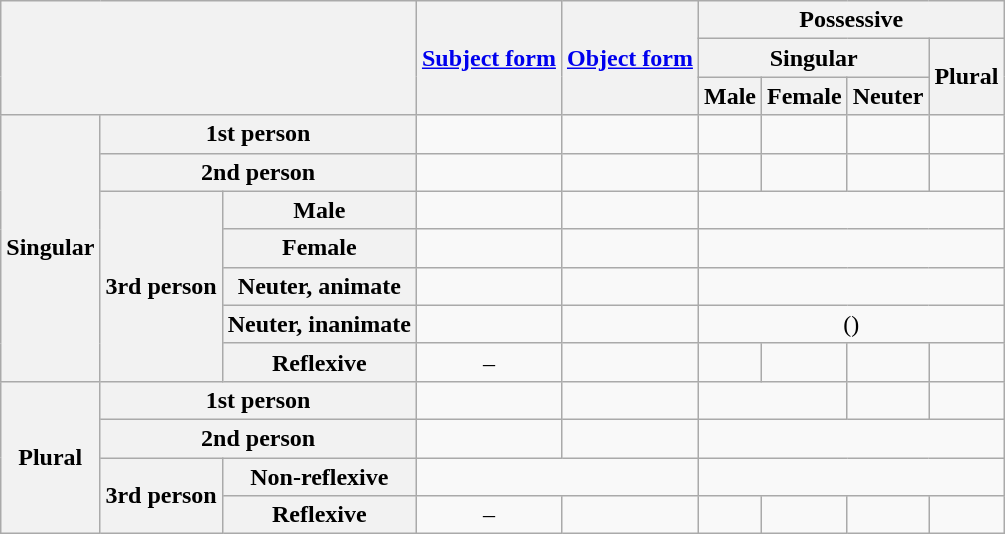<table class="wikitable" style="text-align: center">
<tr>
<th colspan="3" rowspan="3"></th>
<th rowspan="3"><a href='#'>Subject form</a></th>
<th rowspan="3"><a href='#'>Object form</a></th>
<th colspan="4">Possessive</th>
</tr>
<tr>
<th colspan="3">Singular</th>
<th rowspan="2">Plural</th>
</tr>
<tr>
<th>Male</th>
<th>Female</th>
<th>Neuter</th>
</tr>
<tr>
<th rowspan="7">Singular</th>
<th colspan="2">1st person</th>
<td></td>
<td></td>
<td></td>
<td></td>
<td></td>
<td></td>
</tr>
<tr>
<th colspan="2">2nd person</th>
<td></td>
<td></td>
<td></td>
<td></td>
<td></td>
<td></td>
</tr>
<tr>
<th rowspan="5">3rd person</th>
<th>Male</th>
<td></td>
<td></td>
<td colspan="4"></td>
</tr>
<tr>
<th>Female</th>
<td></td>
<td></td>
<td colspan="4"></td>
</tr>
<tr>
<th>Neuter, animate</th>
<td></td>
<td></td>
<td colspan="4"></td>
</tr>
<tr>
<th>Neuter, inanimate</th>
<td></td>
<td></td>
<td colspan="4">()</td>
</tr>
<tr>
<th>Reflexive</th>
<td>–</td>
<td></td>
<td></td>
<td></td>
<td></td>
<td></td>
</tr>
<tr>
<th rowspan="4">Plural</th>
<th colspan="2">1st person</th>
<td></td>
<td></td>
<td colspan="2"></td>
<td></td>
<td></td>
</tr>
<tr>
<th colspan="2">2nd person</th>
<td></td>
<td></td>
<td colspan="4"></td>
</tr>
<tr>
<th rowspan="2">3rd person</th>
<th>Non-reflexive</th>
<td colspan="2"></td>
<td colspan="4"></td>
</tr>
<tr>
<th>Reflexive</th>
<td>–</td>
<td></td>
<td></td>
<td></td>
<td></td>
<td></td>
</tr>
</table>
